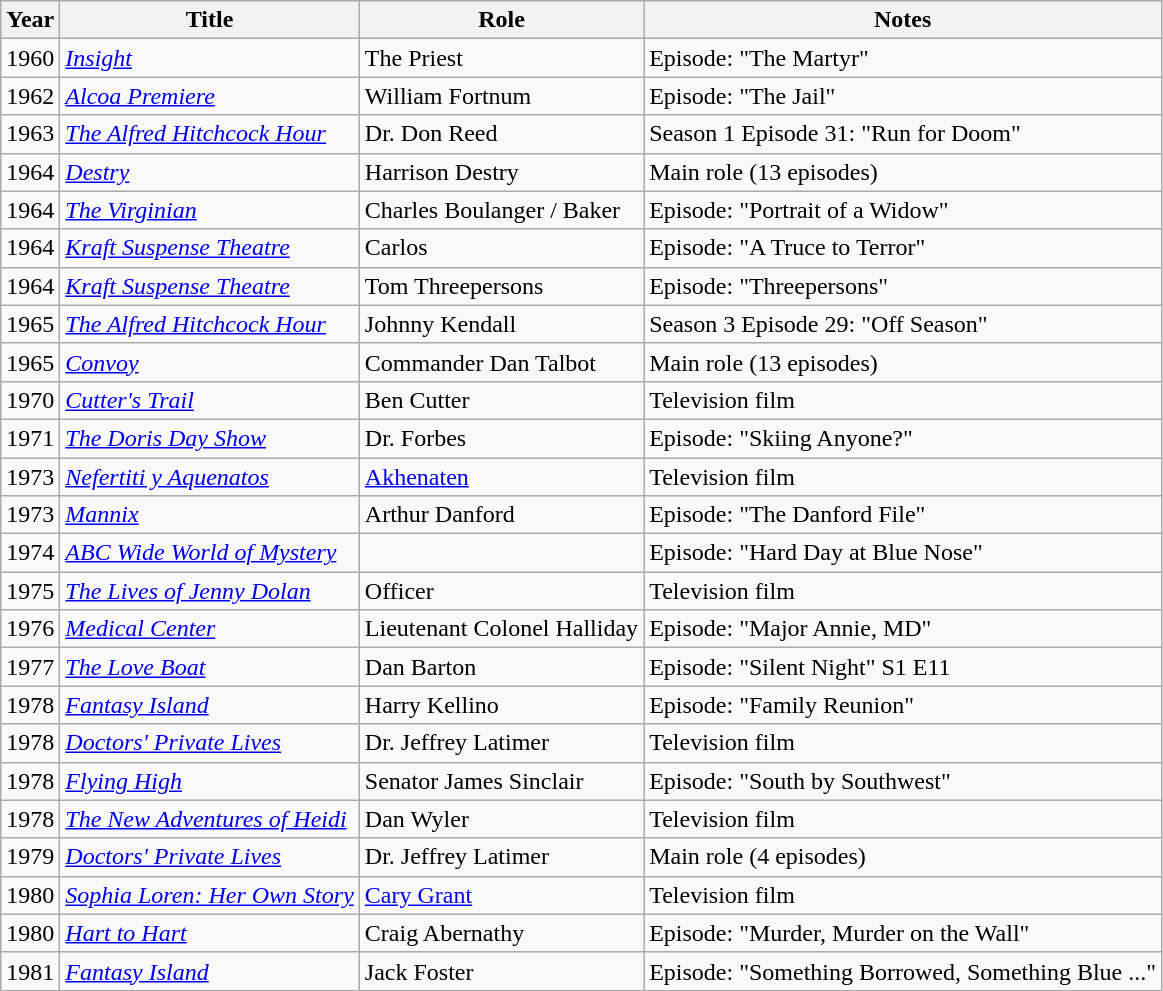<table class="wikitable">
<tr>
<th>Year</th>
<th>Title</th>
<th>Role</th>
<th>Notes</th>
</tr>
<tr>
<td>1960</td>
<td><em><a href='#'>Insight</a></em></td>
<td>The Priest</td>
<td>Episode: "The Martyr"</td>
</tr>
<tr>
<td>1962</td>
<td><em><a href='#'>Alcoa Premiere</a></em></td>
<td>William Fortnum</td>
<td>Episode: "The Jail"</td>
</tr>
<tr>
<td>1963</td>
<td><em><a href='#'>The Alfred Hitchcock Hour</a></em></td>
<td>Dr. Don Reed</td>
<td>Season 1 Episode 31: "Run for Doom"</td>
</tr>
<tr>
<td>1964</td>
<td><em><a href='#'>Destry</a></em></td>
<td>Harrison Destry</td>
<td>Main role (13 episodes)</td>
</tr>
<tr>
<td>1964</td>
<td><em><a href='#'>The Virginian</a></em></td>
<td>Charles Boulanger / Baker</td>
<td>Episode: "Portrait of a Widow"</td>
</tr>
<tr>
<td>1964</td>
<td><em><a href='#'>Kraft Suspense Theatre</a></em></td>
<td>Carlos</td>
<td>Episode: "A Truce to Terror"</td>
</tr>
<tr>
<td>1964</td>
<td><em><a href='#'>Kraft Suspense Theatre</a></em></td>
<td>Tom Threepersons</td>
<td>Episode: "Threepersons"</td>
</tr>
<tr>
<td>1965</td>
<td><em><a href='#'>The Alfred Hitchcock Hour</a></em></td>
<td>Johnny Kendall</td>
<td>Season 3 Episode 29: "Off Season"</td>
</tr>
<tr>
<td>1965</td>
<td><em><a href='#'>Convoy</a></em></td>
<td>Commander Dan Talbot</td>
<td>Main role (13 episodes)</td>
</tr>
<tr>
<td>1970</td>
<td><em><a href='#'>Cutter's Trail</a></em></td>
<td>Ben Cutter</td>
<td>Television film</td>
</tr>
<tr>
<td>1971</td>
<td><em><a href='#'>The Doris Day Show</a></em></td>
<td>Dr. Forbes</td>
<td>Episode: "Skiing Anyone?"</td>
</tr>
<tr>
<td>1973</td>
<td><em><a href='#'>Nefertiti y Aquenatos</a></em></td>
<td><a href='#'>Akhenaten</a></td>
<td>Television film</td>
</tr>
<tr>
<td>1973</td>
<td><em><a href='#'>Mannix</a></em></td>
<td>Arthur Danford</td>
<td>Episode: "The Danford File"</td>
</tr>
<tr>
<td>1974</td>
<td><em><a href='#'>ABC Wide World of Mystery</a></em></td>
<td></td>
<td>Episode: "Hard Day at Blue Nose"</td>
</tr>
<tr>
<td>1975</td>
<td><em><a href='#'>The Lives of Jenny Dolan</a></em></td>
<td>Officer</td>
<td>Television film</td>
</tr>
<tr>
<td>1976</td>
<td><em><a href='#'>Medical Center</a></em></td>
<td>Lieutenant Colonel Halliday</td>
<td>Episode: "Major Annie, MD"</td>
</tr>
<tr>
<td>1977</td>
<td><em><a href='#'>The Love Boat</a></em></td>
<td>Dan Barton</td>
<td>Episode: "Silent Night" S1 E11</td>
</tr>
<tr>
<td>1978</td>
<td><em><a href='#'>Fantasy Island</a></em></td>
<td>Harry Kellino</td>
<td>Episode: "Family Reunion"</td>
</tr>
<tr>
<td>1978</td>
<td><em><a href='#'>Doctors' Private Lives</a></em></td>
<td>Dr. Jeffrey Latimer</td>
<td>Television film</td>
</tr>
<tr>
<td>1978</td>
<td><em><a href='#'>Flying High</a></em></td>
<td>Senator James Sinclair</td>
<td>Episode: "South by Southwest"</td>
</tr>
<tr>
<td>1978</td>
<td><em><a href='#'>The New Adventures of Heidi</a></em></td>
<td>Dan Wyler</td>
<td>Television film</td>
</tr>
<tr>
<td>1979</td>
<td><em><a href='#'>Doctors' Private Lives</a></em></td>
<td>Dr. Jeffrey Latimer</td>
<td>Main role (4 episodes)</td>
</tr>
<tr>
<td>1980</td>
<td><em><a href='#'>Sophia Loren: Her Own Story</a></em></td>
<td><a href='#'>Cary Grant</a></td>
<td>Television film</td>
</tr>
<tr>
<td>1980</td>
<td><em><a href='#'>Hart to Hart</a></em></td>
<td>Craig Abernathy</td>
<td>Episode: "Murder, Murder on the Wall"</td>
</tr>
<tr>
<td>1981</td>
<td><em><a href='#'>Fantasy Island</a></em></td>
<td>Jack Foster</td>
<td>Episode: "Something Borrowed, Something Blue ..."</td>
</tr>
</table>
